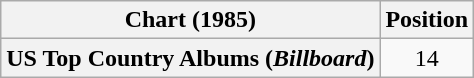<table class="wikitable plainrowheaders" style="text-align:center">
<tr>
<th scope="col">Chart (1985)</th>
<th scope="col">Position</th>
</tr>
<tr>
<th scope="row">US Top Country Albums (<em>Billboard</em>)</th>
<td>14</td>
</tr>
</table>
